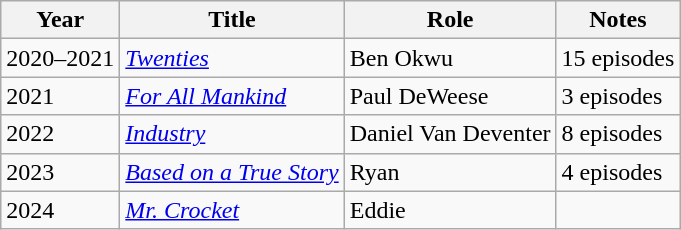<table class="wikitable sortable">
<tr>
<th>Year</th>
<th>Title</th>
<th>Role</th>
<th class="unsortable">Notes</th>
</tr>
<tr>
<td>2020–2021</td>
<td><em><a href='#'>Twenties</a></em></td>
<td>Ben Okwu</td>
<td>15 episodes</td>
</tr>
<tr>
<td>2021</td>
<td><em><a href='#'>For All Mankind</a></em></td>
<td>Paul DeWeese</td>
<td>3 episodes</td>
</tr>
<tr>
<td>2022</td>
<td><em><a href='#'>Industry</a></em></td>
<td>Daniel Van Deventer</td>
<td>8 episodes</td>
</tr>
<tr>
<td>2023</td>
<td><em><a href='#'>Based on a True Story</a></em></td>
<td>Ryan</td>
<td>4 episodes</td>
</tr>
<tr>
<td>2024</td>
<td><em><a href='#'>Mr. Crocket</a></em></td>
<td>Eddie</td>
<td></td>
</tr>
</table>
